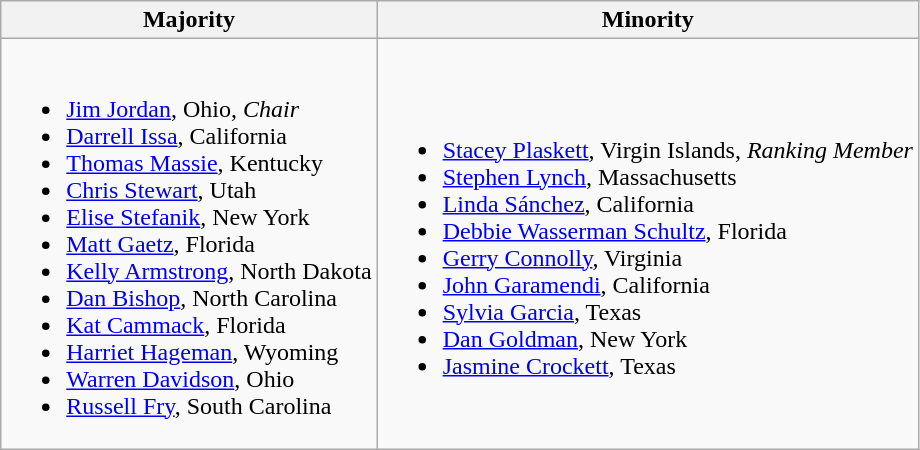<table class=wikitable>
<tr>
<th>Majority</th>
<th>Minority</th>
</tr>
<tr>
<td><br><ul><li><a href='#'>Jim Jordan</a>, Ohio, <em>Chair</em></li><li><a href='#'>Darrell Issa</a>, California</li><li><a href='#'>Thomas Massie</a>, Kentucky</li><li><a href='#'>Chris Stewart</a>, Utah</li><li><a href='#'>Elise Stefanik</a>, New York</li><li><a href='#'>Matt Gaetz</a>, Florida</li><li><a href='#'>Kelly Armstrong</a>, North Dakota</li><li><a href='#'>Dan Bishop</a>, North Carolina</li><li><a href='#'>Kat Cammack</a>, Florida</li><li><a href='#'>Harriet Hageman</a>, Wyoming</li><li><a href='#'>Warren Davidson</a>, Ohio</li><li><a href='#'> Russell Fry</a>, South Carolina</li></ul></td>
<td><br><ul><li><a href='#'>Stacey Plaskett</a>, Virgin Islands, <em>Ranking Member</em></li><li><a href='#'> Stephen Lynch</a>, Massachusetts</li><li><a href='#'>Linda Sánchez</a>, California</li><li><a href='#'>Debbie Wasserman Schultz</a>, Florida</li><li><a href='#'>Gerry Connolly</a>, Virginia</li><li><a href='#'>John Garamendi</a>, California</li><li><a href='#'>Sylvia Garcia</a>, Texas</li><li><a href='#'>Dan Goldman</a>, New York</li><li><a href='#'>Jasmine Crockett</a>, Texas</li></ul></td>
</tr>
</table>
